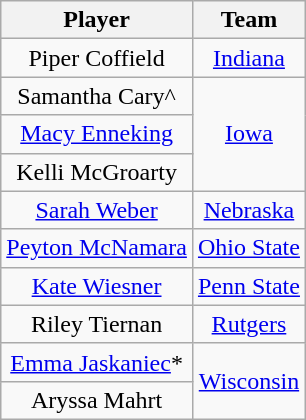<table class="wikitable" style="text-align: center;">
<tr>
<th>Player</th>
<th>Team</th>
</tr>
<tr>
<td>Piper Coffield</td>
<td><a href='#'>Indiana</a></td>
</tr>
<tr>
<td>Samantha Cary^</td>
<td rowspan=3><a href='#'>Iowa</a></td>
</tr>
<tr>
<td><a href='#'>Macy Enneking</a></td>
</tr>
<tr>
<td>Kelli McGroarty</td>
</tr>
<tr>
<td><a href='#'>Sarah Weber</a></td>
<td><a href='#'>Nebraska</a></td>
</tr>
<tr>
<td><a href='#'>Peyton McNamara</a></td>
<td><a href='#'>Ohio State</a></td>
</tr>
<tr>
<td><a href='#'>Kate Wiesner</a></td>
<td><a href='#'>Penn State</a></td>
</tr>
<tr>
<td>Riley Tiernan</td>
<td><a href='#'>Rutgers</a></td>
</tr>
<tr>
<td><a href='#'>Emma Jaskaniec</a>*</td>
<td rowspan=2><a href='#'>Wisconsin</a></td>
</tr>
<tr>
<td>Aryssa Mahrt</td>
</tr>
</table>
